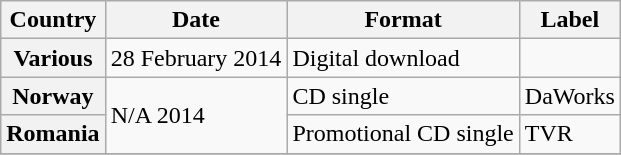<table class="wikitable plainrowheaders unsortable">
<tr>
<th>Country</th>
<th>Date</th>
<th>Format</th>
<th>Label</th>
</tr>
<tr>
<th scope="row">Various</th>
<td>28 February 2014</td>
<td>Digital download</td>
<td></td>
</tr>
<tr>
<th scope="row">Norway</th>
<td rowspan="2">N/A 2014</td>
<td>CD single</td>
<td>DaWorks</td>
</tr>
<tr>
<th scope="row">Romania</th>
<td rowspan="1">Promotional CD single</td>
<td rowspan="1">TVR</td>
</tr>
<tr>
</tr>
</table>
